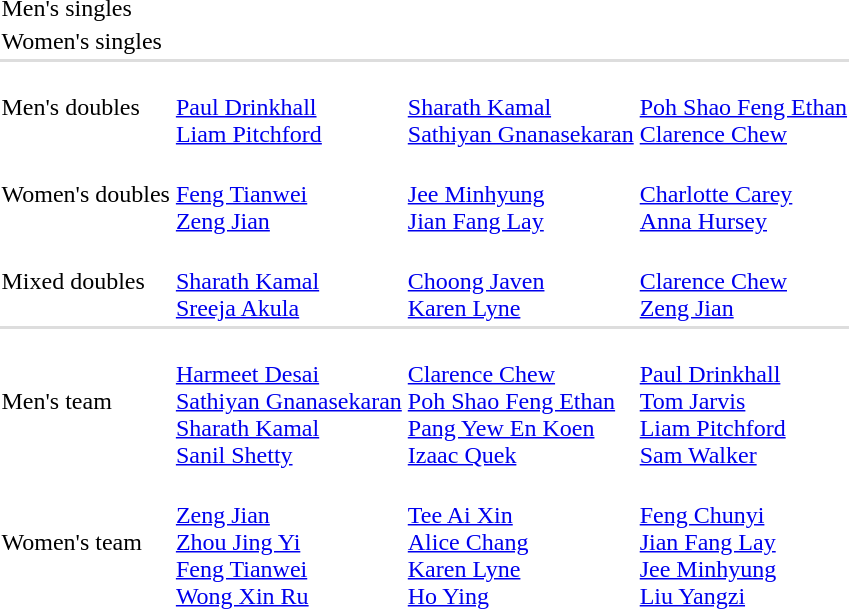<table>
<tr>
<td>Men's singles<br></td>
<td></td>
<td></td>
<td></td>
</tr>
<tr>
<td>Women's singles<br></td>
<td></td>
<td></td>
<td></td>
</tr>
<tr bgcolor=#DDDDDD>
<td colspan=7></td>
</tr>
<tr>
<td>Men's doubles<br></td>
<td><br><a href='#'>Paul Drinkhall</a><br><a href='#'>Liam Pitchford</a></td>
<td><br><a href='#'>Sharath Kamal</a><br><a href='#'>Sathiyan Gnanasekaran</a></td>
<td><br><a href='#'>Poh Shao Feng Ethan</a><br><a href='#'>Clarence Chew</a></td>
</tr>
<tr>
<td>Women's doubles<br></td>
<td><br><a href='#'>Feng Tianwei</a><br><a href='#'>Zeng Jian</a></td>
<td><br><a href='#'>Jee Minhyung</a><br><a href='#'>Jian Fang Lay</a></td>
<td><br><a href='#'>Charlotte Carey</a><br><a href='#'>Anna Hursey</a></td>
</tr>
<tr>
<td>Mixed doubles<br></td>
<td><br><a href='#'>Sharath Kamal</a><br><a href='#'>Sreeja Akula</a></td>
<td><br><a href='#'>Choong Javen</a><br><a href='#'>Karen Lyne</a></td>
<td><br><a href='#'>Clarence Chew</a><br><a href='#'>Zeng Jian</a></td>
</tr>
<tr bgcolor=#DDDDDD>
<td colspan=7></td>
</tr>
<tr>
<td>Men's team<br></td>
<td><br><a href='#'>Harmeet Desai</a><br><a href='#'>Sathiyan Gnanasekaran</a><br><a href='#'>Sharath Kamal</a><br><a href='#'>Sanil Shetty</a></td>
<td><br><a href='#'>Clarence Chew</a><br><a href='#'>Poh Shao Feng Ethan</a><br><a href='#'>Pang Yew En Koen</a><br><a href='#'>Izaac Quek</a></td>
<td><br><a href='#'>Paul Drinkhall</a><br><a href='#'>Tom Jarvis</a><br><a href='#'>Liam Pitchford</a><br><a href='#'>Sam Walker</a></td>
</tr>
<tr>
<td>Women's team<br></td>
<td><br><a href='#'>Zeng Jian</a><br><a href='#'>Zhou Jing Yi</a><br><a href='#'>Feng Tianwei</a><br><a href='#'>Wong Xin Ru</a></td>
<td><br><a href='#'>Tee Ai Xin</a><br><a href='#'>Alice Chang</a><br><a href='#'>Karen Lyne</a><br><a href='#'>Ho Ying</a></td>
<td><br><a href='#'>Feng Chunyi</a><br><a href='#'>Jian Fang Lay</a><br><a href='#'>Jee Minhyung</a><br><a href='#'>Liu Yangzi</a></td>
</tr>
</table>
